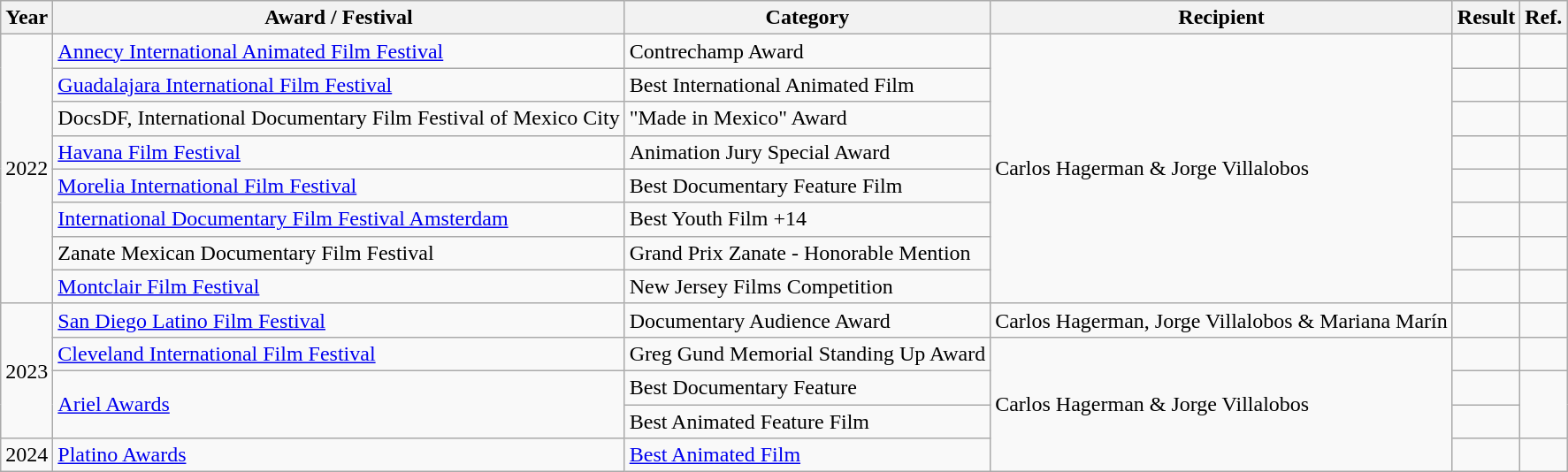<table class="wikitable">
<tr>
<th>Year</th>
<th>Award / Festival</th>
<th>Category</th>
<th>Recipient</th>
<th>Result</th>
<th>Ref.</th>
</tr>
<tr>
<td rowspan="8">2022</td>
<td><a href='#'>Annecy International Animated Film Festival</a></td>
<td>Contrechamp Award</td>
<td rowspan="8">Carlos Hagerman & Jorge Villalobos</td>
<td></td>
<td></td>
</tr>
<tr>
<td><a href='#'>Guadalajara International Film Festival</a></td>
<td>Best International Animated Film</td>
<td></td>
<td></td>
</tr>
<tr>
<td>DocsDF, International Documentary Film Festival of Mexico City</td>
<td>"Made in Mexico" Award</td>
<td></td>
<td></td>
</tr>
<tr>
<td><a href='#'>Havana Film Festival</a></td>
<td>Animation Jury Special Award</td>
<td></td>
<td></td>
</tr>
<tr>
<td><a href='#'>Morelia International Film Festival</a></td>
<td>Best Documentary Feature Film</td>
<td></td>
<td></td>
</tr>
<tr>
<td><a href='#'>International Documentary Film Festival Amsterdam</a></td>
<td>Best Youth Film +14</td>
<td></td>
<td></td>
</tr>
<tr>
<td>Zanate Mexican Documentary Film Festival</td>
<td>Grand Prix Zanate - Honorable Mention</td>
<td></td>
<td></td>
</tr>
<tr>
<td><a href='#'>Montclair Film Festival</a></td>
<td>New Jersey Films Competition</td>
<td></td>
<td></td>
</tr>
<tr>
<td rowspan="4">2023</td>
<td><a href='#'>San Diego Latino Film Festival</a></td>
<td>Documentary Audience Award</td>
<td>Carlos Hagerman, Jorge Villalobos & Mariana Marín</td>
<td></td>
<td></td>
</tr>
<tr>
<td><a href='#'>Cleveland International Film Festival</a></td>
<td>Greg Gund Memorial Standing Up Award</td>
<td rowspan="4">Carlos Hagerman & Jorge Villalobos</td>
<td></td>
<td></td>
</tr>
<tr>
<td rowspan="2"><a href='#'>Ariel Awards</a></td>
<td>Best Documentary Feature</td>
<td></td>
<td rowspan="2"></td>
</tr>
<tr>
<td>Best Animated Feature Film</td>
<td></td>
</tr>
<tr>
<td rowspan="1">2024</td>
<td><a href='#'>Platino Awards</a></td>
<td><a href='#'>Best Animated Film</a></td>
<td></td>
<td></td>
</tr>
</table>
